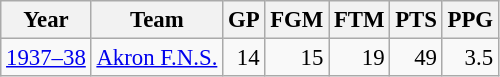<table class="wikitable sortable" style="font-size:95%; text-align:right;">
<tr>
<th>Year</th>
<th>Team</th>
<th>GP</th>
<th>FGM</th>
<th>FTM</th>
<th>PTS</th>
<th>PPG</th>
</tr>
<tr>
<td style="text-align:left;"><a href='#'>1937–38</a></td>
<td style="text-align:left;"><a href='#'>Akron F.N.S.</a></td>
<td>14</td>
<td>15</td>
<td>19</td>
<td>49</td>
<td>3.5</td>
</tr>
</table>
